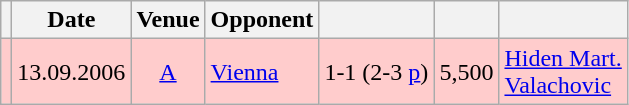<table class="wikitable" Style="text-align: center">
<tr>
<th></th>
<th>Date</th>
<th>Venue</th>
<th>Opponent</th>
<th></th>
<th></th>
<th></th>
</tr>
<tr style="background:#fcc">
<td></td>
<td>13.09.2006</td>
<td><a href='#'>A</a></td>
<td align="left"><a href='#'>Vienna</a></td>
<td>1-1 (2-3 <a href='#'>p</a>)</td>
<td align="right">5,500</td>
<td align="left"><a href='#'>Hiden Mart.</a>  <br> <a href='#'>Valachovic</a> </td>
</tr>
</table>
